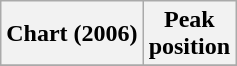<table class="wikitable plainrowheaders" style="text-align:center">
<tr>
<th scope="col">Chart (2006)</th>
<th scope="col">Peak<br>position</th>
</tr>
<tr>
</tr>
</table>
